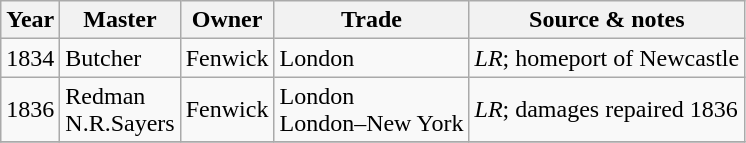<table class=" wikitable">
<tr>
<th>Year</th>
<th>Master</th>
<th>Owner</th>
<th>Trade</th>
<th>Source & notes</th>
</tr>
<tr>
<td>1834</td>
<td>Butcher</td>
<td>Fenwick</td>
<td>London</td>
<td><em>LR</em>; homeport of Newcastle</td>
</tr>
<tr>
<td>1836</td>
<td>Redman<br>N.R.Sayers</td>
<td>Fenwick</td>
<td>London<br>London–New York</td>
<td><em>LR</em>; damages repaired 1836</td>
</tr>
<tr>
</tr>
</table>
